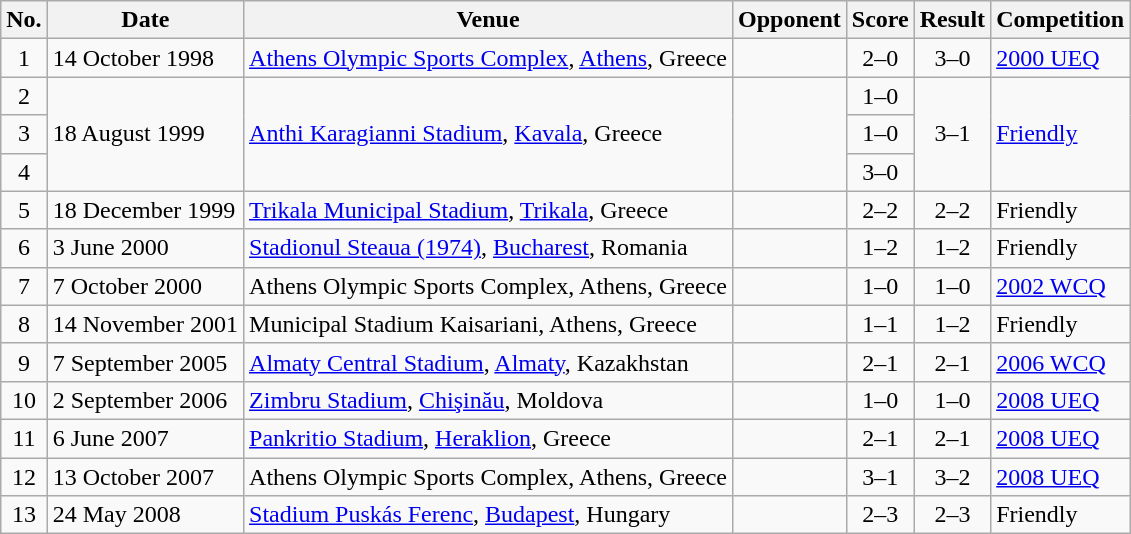<table class="wikitable sortable">
<tr>
<th scope="col">No.</th>
<th scope="col">Date</th>
<th scope="col">Venue</th>
<th scope="col">Opponent</th>
<th scope="col">Score</th>
<th scope="col">Result</th>
<th scope="col">Competition</th>
</tr>
<tr>
<td align="center">1</td>
<td>14 October 1998</td>
<td><a href='#'>Athens Olympic Sports Complex</a>, <a href='#'>Athens</a>, Greece</td>
<td></td>
<td align="center">2–0</td>
<td align="center">3–0</td>
<td><a href='#'>2000 UEQ</a></td>
</tr>
<tr>
<td align="center">2</td>
<td rowspan="3">18 August 1999</td>
<td rowspan="3"><a href='#'>Anthi Karagianni Stadium</a>, <a href='#'>Kavala</a>, Greece</td>
<td rowspan="3"></td>
<td align="center">1–0</td>
<td rowspan="3" align="center">3–1</td>
<td rowspan="3"><a href='#'>Friendly</a></td>
</tr>
<tr>
<td align="center">3</td>
<td align="center">1–0</td>
</tr>
<tr>
<td align="center">4</td>
<td align="center">3–0</td>
</tr>
<tr>
<td align="center">5</td>
<td>18 December 1999</td>
<td><a href='#'>Trikala Municipal Stadium</a>, <a href='#'>Trikala</a>, Greece</td>
<td></td>
<td align="center">2–2</td>
<td align="center">2–2</td>
<td>Friendly</td>
</tr>
<tr>
<td align="center">6</td>
<td>3 June 2000</td>
<td><a href='#'>Stadionul Steaua (1974)</a>, <a href='#'>Bucharest</a>, Romania</td>
<td></td>
<td align="center">1–2</td>
<td align="center">1–2</td>
<td>Friendly</td>
</tr>
<tr>
<td align="center">7</td>
<td>7 October 2000</td>
<td>Athens Olympic Sports Complex, Athens, Greece</td>
<td></td>
<td align="center">1–0</td>
<td align="center">1–0</td>
<td><a href='#'>2002 WCQ</a></td>
</tr>
<tr>
<td align="center">8</td>
<td>14 November 2001</td>
<td>Municipal Stadium Kaisariani, Athens, Greece</td>
<td></td>
<td align="center">1–1</td>
<td align="center">1–2</td>
<td>Friendly</td>
</tr>
<tr>
<td align="center">9</td>
<td>7 September 2005</td>
<td><a href='#'>Almaty Central Stadium</a>, <a href='#'>Almaty</a>, Kazakhstan</td>
<td></td>
<td align="center">2–1</td>
<td align="center">2–1</td>
<td><a href='#'>2006 WCQ</a></td>
</tr>
<tr>
<td align="center">10</td>
<td>2 September 2006</td>
<td><a href='#'>Zimbru Stadium</a>, <a href='#'>Chişinău</a>, Moldova</td>
<td></td>
<td align="center">1–0</td>
<td align="center">1–0</td>
<td><a href='#'>2008 UEQ</a></td>
</tr>
<tr>
<td align="center">11</td>
<td>6 June 2007</td>
<td><a href='#'>Pankritio Stadium</a>, <a href='#'>Heraklion</a>, Greece</td>
<td></td>
<td align="center">2–1</td>
<td align="center">2–1</td>
<td><a href='#'>2008 UEQ</a></td>
</tr>
<tr>
<td align="center">12</td>
<td>13 October 2007</td>
<td>Athens Olympic Sports Complex, Athens, Greece</td>
<td></td>
<td align="center">3–1</td>
<td align="center">3–2</td>
<td><a href='#'>2008 UEQ</a></td>
</tr>
<tr>
<td align="center">13</td>
<td>24 May 2008</td>
<td><a href='#'>Stadium Puskás Ferenc</a>, <a href='#'>Budapest</a>, Hungary</td>
<td></td>
<td align="center">2–3</td>
<td align="center">2–3</td>
<td>Friendly</td>
</tr>
</table>
